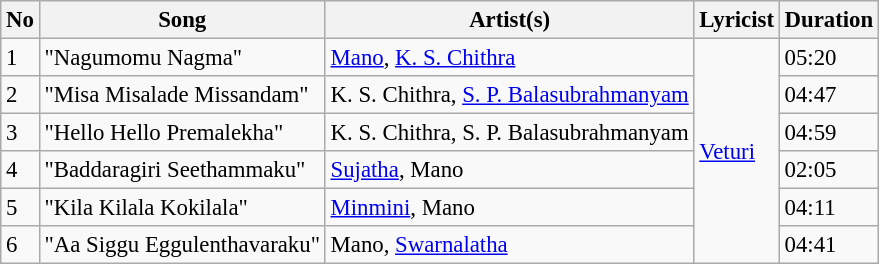<table class="wikitable tracklist" style="font-size:95%;">
<tr>
<th>No</th>
<th>Song</th>
<th>Artist(s)</th>
<th>Lyricist</th>
<th>Duration</th>
</tr>
<tr>
<td>1</td>
<td>"Nagumomu Nagma"</td>
<td><a href='#'>Mano</a>, <a href='#'>K. S. Chithra</a></td>
<td rowspan="6"><a href='#'>Veturi</a></td>
<td>05:20</td>
</tr>
<tr>
<td>2</td>
<td>"Misa Misalade Missandam"</td>
<td>K. S. Chithra, <a href='#'>S. P. Balasubrahmanyam</a></td>
<td>04:47</td>
</tr>
<tr>
<td>3</td>
<td>"Hello Hello Premalekha"</td>
<td>K. S. Chithra, S. P. Balasubrahmanyam</td>
<td>04:59</td>
</tr>
<tr>
<td>4</td>
<td>"Baddaragiri Seethammaku"</td>
<td><a href='#'>Sujatha</a>, Mano</td>
<td>02:05</td>
</tr>
<tr>
<td>5</td>
<td>"Kila Kilala Kokilala"</td>
<td><a href='#'>Minmini</a>, Mano</td>
<td>04:11</td>
</tr>
<tr>
<td>6</td>
<td>"Aa Siggu Eggulenthavaraku"</td>
<td>Mano, <a href='#'>Swarnalatha</a></td>
<td>04:41</td>
</tr>
</table>
